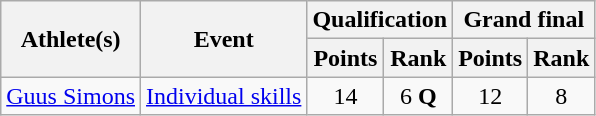<table class="wikitable">
<tr>
<th rowspan="2">Athlete(s)</th>
<th rowspan="2">Event</th>
<th colspan="2">Qualification</th>
<th colspan="2">Grand final</th>
</tr>
<tr>
<th>Points</th>
<th>Rank</th>
<th>Points</th>
<th>Rank</th>
</tr>
<tr>
<td><a href='#'>Guus Simons</a></td>
<td><a href='#'>Individual skills</a></td>
<td align="center">14</td>
<td align="center">6 <strong>Q</strong></td>
<td align="center">12</td>
<td align="center">8</td>
</tr>
</table>
